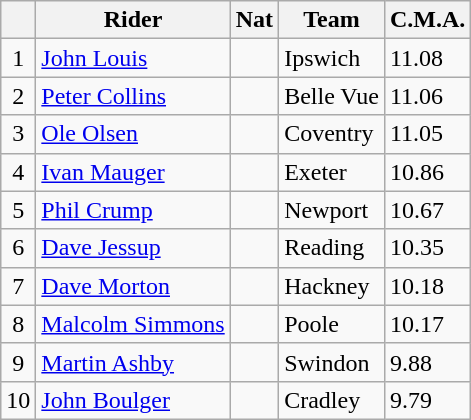<table class=wikitable>
<tr>
<th></th>
<th>Rider</th>
<th>Nat</th>
<th>Team</th>
<th>C.M.A.</th>
</tr>
<tr>
<td align="center">1</td>
<td><a href='#'>John Louis</a></td>
<td></td>
<td>Ipswich</td>
<td>11.08</td>
</tr>
<tr>
<td align="center">2</td>
<td><a href='#'>Peter Collins</a></td>
<td></td>
<td>Belle Vue</td>
<td>11.06</td>
</tr>
<tr>
<td align="center">3</td>
<td><a href='#'>Ole Olsen</a></td>
<td></td>
<td>Coventry</td>
<td>11.05</td>
</tr>
<tr>
<td align="center">4</td>
<td><a href='#'>Ivan Mauger</a></td>
<td></td>
<td>Exeter</td>
<td>10.86</td>
</tr>
<tr>
<td align="center">5</td>
<td><a href='#'>Phil Crump</a></td>
<td></td>
<td>Newport</td>
<td>10.67</td>
</tr>
<tr>
<td align="center">6</td>
<td><a href='#'>Dave Jessup</a></td>
<td></td>
<td>Reading</td>
<td>10.35</td>
</tr>
<tr>
<td align="center">7</td>
<td><a href='#'>Dave Morton</a></td>
<td></td>
<td>Hackney</td>
<td>10.18</td>
</tr>
<tr>
<td align="center">8</td>
<td><a href='#'>Malcolm Simmons</a></td>
<td></td>
<td>Poole</td>
<td>10.17</td>
</tr>
<tr>
<td align="center">9</td>
<td><a href='#'>Martin Ashby</a></td>
<td></td>
<td>Swindon</td>
<td>9.88</td>
</tr>
<tr>
<td align="center">10</td>
<td><a href='#'>John Boulger</a></td>
<td></td>
<td>Cradley</td>
<td>9.79</td>
</tr>
</table>
